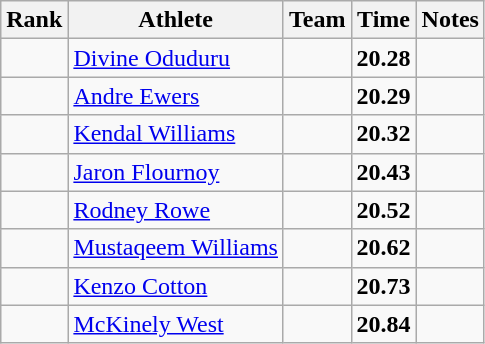<table class="wikitable sortable" style="text-align:center">
<tr>
<th>Rank</th>
<th>Athlete</th>
<th>Team</th>
<th>Time</th>
<th>Notes</th>
</tr>
<tr>
<td></td>
<td align=left> <a href='#'>Divine Oduduru</a></td>
<td></td>
<td><strong>20.28</strong></td>
<td></td>
</tr>
<tr>
<td></td>
<td align=left> <a href='#'>Andre Ewers</a></td>
<td></td>
<td><strong>20.29</strong></td>
<td></td>
</tr>
<tr>
<td></td>
<td align=left><a href='#'>Kendal Williams</a></td>
<td></td>
<td><strong>20.32</strong></td>
<td></td>
</tr>
<tr>
<td></td>
<td align=left><a href='#'>Jaron Flournoy</a></td>
<td></td>
<td><strong>20.43</strong></td>
<td></td>
</tr>
<tr>
<td></td>
<td align=left><a href='#'>Rodney Rowe</a></td>
<td></td>
<td><strong>20.52</strong></td>
<td></td>
</tr>
<tr>
<td></td>
<td align=left><a href='#'>Mustaqeem Williams</a></td>
<td></td>
<td><strong>20.62</strong></td>
<td></td>
</tr>
<tr>
<td></td>
<td align=left><a href='#'>Kenzo Cotton</a></td>
<td></td>
<td><strong>20.73</strong></td>
<td></td>
</tr>
<tr>
<td></td>
<td align=left><a href='#'>McKinely West</a></td>
<td></td>
<td><strong>20.84</strong></td>
<td></td>
</tr>
</table>
